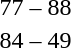<table style="text-align:center;">
<tr>
<th width=200></th>
<th width=100></th>
<th width=200></th>
<th></th>
</tr>
<tr>
<td align=right></td>
<td>77 – 88</td>
<td align=left><strong></strong></td>
</tr>
<tr>
<td align=right><strong></strong></td>
<td>84 – 49</td>
<td align=left></td>
</tr>
</table>
